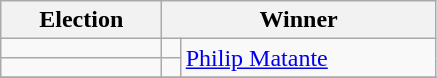<table class=wikitable>
<tr>
<th width=100>Election</th>
<th width=175 colspan=2>Winner</th>
</tr>
<tr>
<td></td>
<td bgcolor=></td>
<td rowspan=2><a href='#'>Philip Matante</a></td>
</tr>
<tr>
<td></td>
<td bgcolor=></td>
</tr>
<tr>
</tr>
</table>
